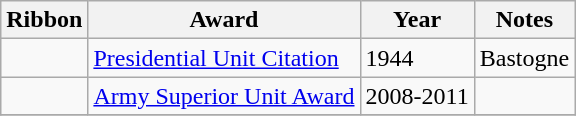<table class="wikitable">
<tr>
<th>Ribbon</th>
<th>Award</th>
<th>Year</th>
<th>Notes</th>
</tr>
<tr>
<td></td>
<td><a href='#'>Presidential Unit Citation</a></td>
<td>1944</td>
<td>Bastogne</td>
</tr>
<tr>
<td></td>
<td><a href='#'>Army Superior Unit Award</a></td>
<td>2008-2011</td>
<td></td>
</tr>
<tr>
</tr>
</table>
